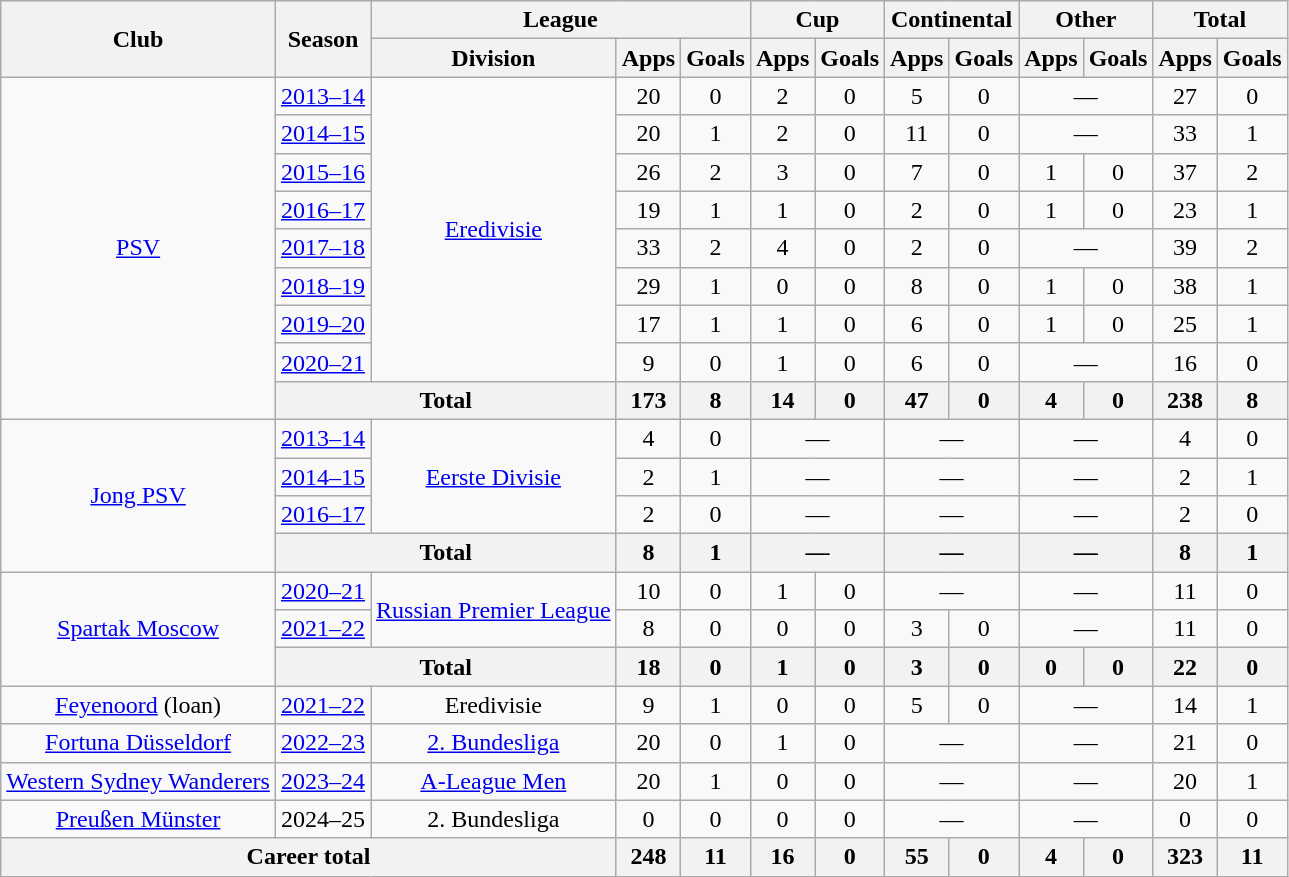<table class="wikitable" style="text-align:center">
<tr>
<th rowspan="2">Club</th>
<th rowspan="2">Season</th>
<th colspan="3">League</th>
<th colspan="2">Cup</th>
<th colspan="2">Continental</th>
<th colspan="2">Other</th>
<th colspan="2">Total</th>
</tr>
<tr>
<th>Division</th>
<th>Apps</th>
<th>Goals</th>
<th>Apps</th>
<th>Goals</th>
<th>Apps</th>
<th>Goals</th>
<th>Apps</th>
<th>Goals</th>
<th>Apps</th>
<th>Goals</th>
</tr>
<tr>
<td rowspan="9"><a href='#'>PSV</a></td>
<td><a href='#'>2013–14</a></td>
<td rowspan=8"><a href='#'>Eredivisie</a></td>
<td>20</td>
<td>0</td>
<td>2</td>
<td>0</td>
<td>5</td>
<td>0</td>
<td colspan="2">—</td>
<td>27</td>
<td>0</td>
</tr>
<tr>
<td><a href='#'>2014–15</a></td>
<td>20</td>
<td>1</td>
<td>2</td>
<td>0</td>
<td>11</td>
<td>0</td>
<td colspan="2">—</td>
<td>33</td>
<td>1</td>
</tr>
<tr>
<td><a href='#'>2015–16</a></td>
<td>26</td>
<td>2</td>
<td>3</td>
<td>0</td>
<td>7</td>
<td>0</td>
<td>1</td>
<td>0</td>
<td>37</td>
<td>2</td>
</tr>
<tr>
<td><a href='#'>2016–17</a></td>
<td>19</td>
<td>1</td>
<td>1</td>
<td>0</td>
<td>2</td>
<td>0</td>
<td>1</td>
<td>0</td>
<td>23</td>
<td>1</td>
</tr>
<tr>
<td><a href='#'>2017–18</a></td>
<td>33</td>
<td>2</td>
<td>4</td>
<td>0</td>
<td>2</td>
<td>0</td>
<td colspan="2">—</td>
<td>39</td>
<td>2</td>
</tr>
<tr>
<td><a href='#'>2018–19</a></td>
<td>29</td>
<td>1</td>
<td>0</td>
<td>0</td>
<td>8</td>
<td>0</td>
<td>1</td>
<td>0</td>
<td>38</td>
<td>1</td>
</tr>
<tr>
<td><a href='#'>2019–20</a></td>
<td>17</td>
<td>1</td>
<td>1</td>
<td>0</td>
<td>6</td>
<td>0</td>
<td>1</td>
<td>0</td>
<td>25</td>
<td>1</td>
</tr>
<tr>
<td><a href='#'>2020–21</a></td>
<td>9</td>
<td>0</td>
<td>1</td>
<td>0</td>
<td>6</td>
<td>0</td>
<td colspan="2">—</td>
<td>16</td>
<td>0</td>
</tr>
<tr>
<th colspan="2">Total</th>
<th>173</th>
<th>8</th>
<th>14</th>
<th>0</th>
<th>47</th>
<th>0</th>
<th>4</th>
<th>0</th>
<th>238</th>
<th>8</th>
</tr>
<tr>
<td rowspan="4"><a href='#'>Jong PSV</a></td>
<td><a href='#'>2013–14</a></td>
<td rowspan="3"><a href='#'>Eerste Divisie</a></td>
<td>4</td>
<td>0</td>
<td colspan="2">—</td>
<td colspan="2">—</td>
<td colspan="2">—</td>
<td>4</td>
<td>0</td>
</tr>
<tr>
<td><a href='#'>2014–15</a></td>
<td>2</td>
<td>1</td>
<td colspan="2">—</td>
<td colspan="2">—</td>
<td colspan="2">—</td>
<td>2</td>
<td>1</td>
</tr>
<tr>
<td><a href='#'>2016–17</a></td>
<td>2</td>
<td>0</td>
<td colspan="2">—</td>
<td colspan="2">—</td>
<td colspan="2">—</td>
<td>2</td>
<td>0</td>
</tr>
<tr>
<th colspan="2">Total</th>
<th>8</th>
<th>1</th>
<th colspan="2">—</th>
<th colspan="2">—</th>
<th colspan="2">—</th>
<th>8</th>
<th>1</th>
</tr>
<tr>
<td rowspan="3"><a href='#'>Spartak Moscow</a></td>
<td><a href='#'>2020–21</a></td>
<td rowspan="2"><a href='#'>Russian Premier League</a></td>
<td>10</td>
<td>0</td>
<td>1</td>
<td>0</td>
<td colspan="2">—</td>
<td colspan="2">—</td>
<td>11</td>
<td>0</td>
</tr>
<tr>
<td><a href='#'>2021–22</a></td>
<td>8</td>
<td>0</td>
<td>0</td>
<td>0</td>
<td>3</td>
<td>0</td>
<td colspan="2">—</td>
<td>11</td>
<td>0</td>
</tr>
<tr>
<th colspan="2">Total</th>
<th>18</th>
<th>0</th>
<th>1</th>
<th>0</th>
<th>3</th>
<th>0</th>
<th>0</th>
<th>0</th>
<th>22</th>
<th>0</th>
</tr>
<tr>
<td><a href='#'>Feyenoord</a> (loan)</td>
<td><a href='#'>2021–22</a></td>
<td>Eredivisie</td>
<td>9</td>
<td>1</td>
<td>0</td>
<td>0</td>
<td>5</td>
<td>0</td>
<td colspan="2">—</td>
<td>14</td>
<td>1</td>
</tr>
<tr>
<td><a href='#'>Fortuna Düsseldorf</a></td>
<td><a href='#'>2022–23</a></td>
<td><a href='#'>2. Bundesliga</a></td>
<td>20</td>
<td>0</td>
<td>1</td>
<td>0</td>
<td colspan="2">—</td>
<td colspan="2">—</td>
<td>21</td>
<td>0</td>
</tr>
<tr>
<td><a href='#'>Western Sydney Wanderers</a></td>
<td><a href='#'>2023–24</a></td>
<td><a href='#'>A-League Men</a></td>
<td>20</td>
<td>1</td>
<td>0</td>
<td>0</td>
<td colspan="2">—</td>
<td colspan="2">—</td>
<td>20</td>
<td>1</td>
</tr>
<tr>
<td><a href='#'>Preußen Münster</a></td>
<td>2024–25</td>
<td>2. Bundesliga</td>
<td>0</td>
<td>0</td>
<td>0</td>
<td>0</td>
<td colspan="2">—</td>
<td colspan="2">—</td>
<td>0</td>
<td>0</td>
</tr>
<tr>
<th colspan="3">Career total</th>
<th>248</th>
<th>11</th>
<th>16</th>
<th>0</th>
<th>55</th>
<th>0</th>
<th>4</th>
<th>0</th>
<th>323</th>
<th>11</th>
</tr>
</table>
